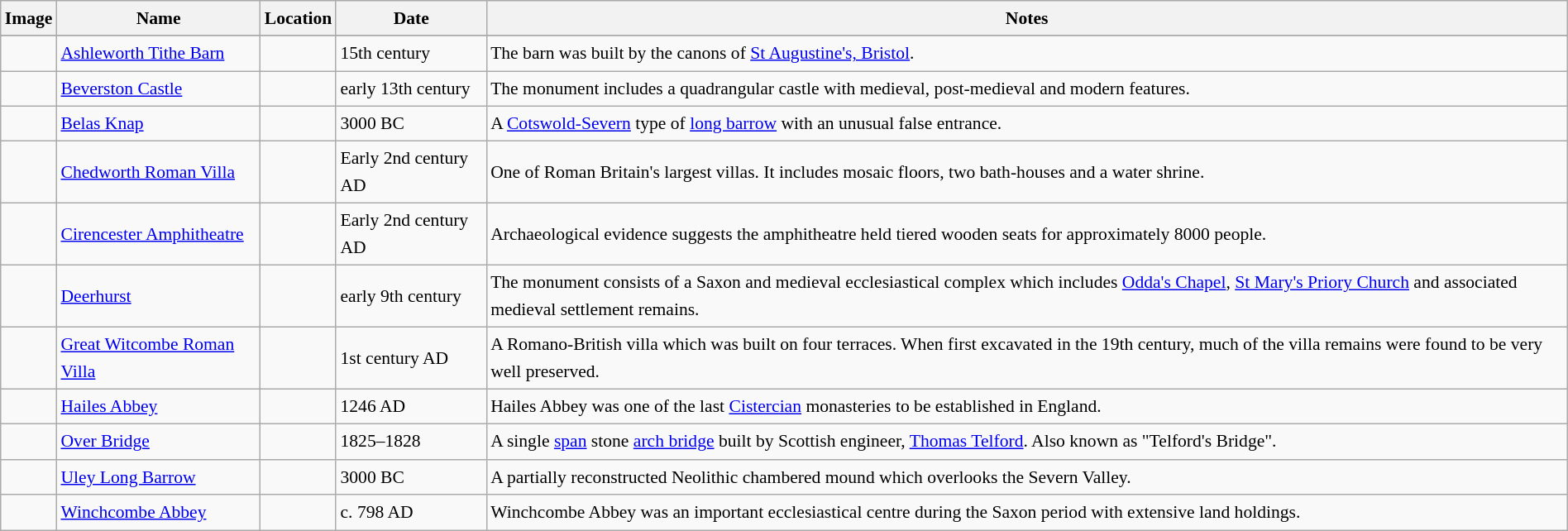<table class="wikitable sortable" style="font-size: 90%;width:100%;border:0px;text-align:left;line-height:150%;">
<tr>
<th class="unsortable">Image</th>
<th>Name</th>
<th>Location</th>
<th>Date</th>
<th class="unsortable">Notes</th>
</tr>
<tr>
</tr>
<tr>
<td></td>
<td><a href='#'>Ashleworth Tithe Barn</a></td>
<td></td>
<td>15th century</td>
<td>The barn was built by the canons of <a href='#'>St Augustine's, Bristol</a>.</td>
</tr>
<tr>
<td></td>
<td><a href='#'>Beverston Castle</a></td>
<td></td>
<td>early 13th century</td>
<td>The monument includes a quadrangular castle with medieval, post-medieval and modern features.</td>
</tr>
<tr>
<td></td>
<td><a href='#'>Belas Knap</a></td>
<td></td>
<td>3000 BC</td>
<td>A <a href='#'>Cotswold-Severn</a> type of <a href='#'>long barrow</a> with an unusual false entrance.</td>
</tr>
<tr>
<td></td>
<td><a href='#'>Chedworth Roman Villa</a></td>
<td></td>
<td>Early 2nd century AD</td>
<td>One of Roman Britain's largest villas. It includes mosaic floors, two bath-houses and a water shrine.</td>
</tr>
<tr>
<td></td>
<td><a href='#'>Cirencester Amphitheatre</a></td>
<td></td>
<td>Early 2nd century AD</td>
<td>Archaeological evidence suggests the amphitheatre held tiered wooden seats for approximately 8000 people.</td>
</tr>
<tr>
<td></td>
<td><a href='#'>Deerhurst</a></td>
<td></td>
<td>early 9th century</td>
<td>The monument consists of a Saxon and medieval ecclesiastical complex which includes <a href='#'>Odda's Chapel</a>, <a href='#'>St Mary's Priory Church</a> and associated medieval settlement remains.</td>
</tr>
<tr>
<td></td>
<td><a href='#'>Great Witcombe Roman Villa</a></td>
<td></td>
<td>1st century AD</td>
<td>A Romano-British villa which was built on four terraces. When first excavated in the 19th century, much of the villa remains were found to be very well preserved.</td>
</tr>
<tr>
<td></td>
<td><a href='#'>Hailes Abbey</a></td>
<td></td>
<td>1246 AD</td>
<td>Hailes Abbey was one of the last <a href='#'>Cistercian</a> monasteries to be established in England.</td>
</tr>
<tr>
<td></td>
<td><a href='#'>Over Bridge</a></td>
<td></td>
<td>1825–1828</td>
<td>A single <a href='#'>span</a> stone <a href='#'>arch bridge</a> built by Scottish engineer, <a href='#'>Thomas Telford</a>. Also known as "Telford's Bridge".</td>
</tr>
<tr>
<td></td>
<td><a href='#'>Uley Long Barrow</a></td>
<td></td>
<td>3000 BC</td>
<td>A partially reconstructed Neolithic chambered mound which overlooks the Severn Valley.</td>
</tr>
<tr>
<td></td>
<td><a href='#'>Winchcombe Abbey</a></td>
<td></td>
<td>c. 798 AD</td>
<td>Winchcombe Abbey was an important ecclesiastical centre during the Saxon period with extensive land holdings.</td>
</tr>
<tr>
</tr>
</table>
